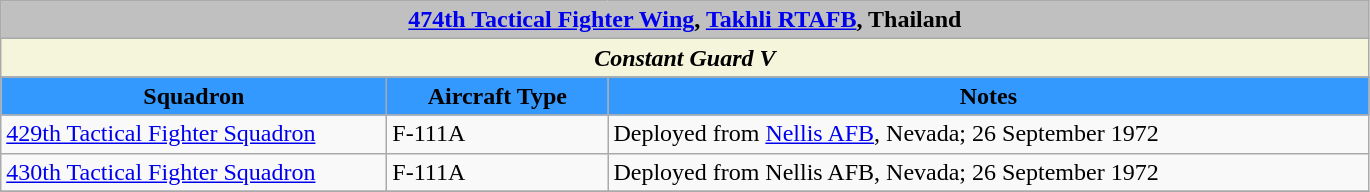<table class="wikitable">
<tr>
<td colspan="3" bgcolor=silver align=center><strong><a href='#'>474th Tactical Fighter Wing</a>, <a href='#'>Takhli RTAFB</a>, Thailand</strong></td>
</tr>
<tr>
<td colspan="3" bgcolor=beige align=center><strong><em>Constant Guard V</em></strong></td>
</tr>
<tr>
</tr>
<tr style="background: #3399ff;">
<td scope="col" style="width:250px;"align=center><span> <strong>Squadron</strong></span></td>
<td scope="col" style="width:140px;"align=center><span> <strong>Aircraft Type</strong></span></td>
<td scope="col" style="width:500px;"align=center><span> <strong>Notes</strong></span></td>
</tr>
<tr>
<td><a href='#'>429th Tactical Fighter Squadron</a></td>
<td>F-111A</td>
<td>Deployed from <a href='#'>Nellis AFB</a>, Nevada; 26 September 1972</td>
</tr>
<tr>
<td><a href='#'>430th Tactical Fighter Squadron</a></td>
<td>F-111A</td>
<td>Deployed from Nellis AFB, Nevada; 26 September 1972</td>
</tr>
<tr>
</tr>
</table>
